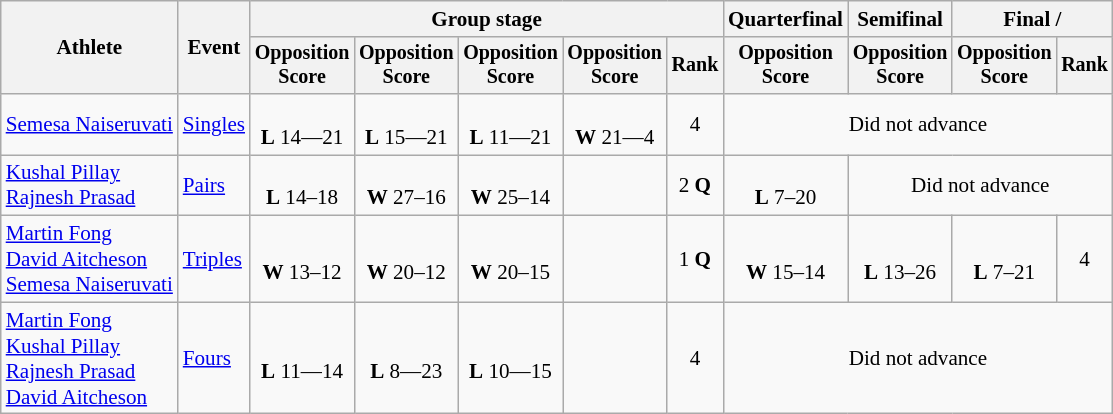<table class="wikitable" style="font-size:88%; text-align:center">
<tr>
<th rowspan=2>Athlete</th>
<th rowspan=2>Event</th>
<th colspan=5>Group stage</th>
<th>Quarterfinal</th>
<th>Semifinal</th>
<th colspan=2>Final / </th>
</tr>
<tr style="font-size:95%">
<th>Opposition<br>Score</th>
<th>Opposition<br>Score</th>
<th>Opposition<br>Score</th>
<th>Opposition<br>Score</th>
<th>Rank</th>
<th>Opposition<br>Score</th>
<th>Opposition<br>Score</th>
<th>Opposition<br>Score</th>
<th>Rank</th>
</tr>
<tr>
<td align=left><a href='#'>Semesa Naiseruvati</a></td>
<td align=left><a href='#'>Singles</a></td>
<td><br><strong>L</strong> 14―21</td>
<td><br><strong>L</strong> 15―21</td>
<td><br><strong>L</strong> 11―21</td>
<td><br><strong>W</strong> 21―4</td>
<td>4</td>
<td colspan=4>Did not advance</td>
</tr>
<tr>
<td align=left><a href='#'>Kushal Pillay</a><br><a href='#'>Rajnesh Prasad</a></td>
<td align=left><a href='#'>Pairs</a></td>
<td><br><strong>L</strong> 14–18</td>
<td><br><strong>W</strong> 27–16</td>
<td><br><strong>W</strong> 25–14</td>
<td></td>
<td>2 <strong>Q</strong></td>
<td><br><strong>L</strong> 7–20</td>
<td colspan=3>Did not advance</td>
</tr>
<tr>
<td align=left><a href='#'>Martin Fong</a><br><a href='#'>David Aitcheson</a><br><a href='#'>Semesa Naiseruvati</a></td>
<td align=left><a href='#'>Triples</a></td>
<td><br><strong>W</strong> 13–12</td>
<td><br><strong>W</strong> 20–12</td>
<td><br><strong>W</strong> 20–15</td>
<td></td>
<td>1 <strong>Q</strong></td>
<td><br><strong>W</strong> 15–14</td>
<td><br><strong>L</strong> 13–26</td>
<td><br><strong>L</strong> 7–21</td>
<td>4</td>
</tr>
<tr>
<td align=left><a href='#'>Martin Fong</a><br><a href='#'>Kushal Pillay</a><br><a href='#'>Rajnesh Prasad</a><br><a href='#'>David Aitcheson</a></td>
<td align=left><a href='#'>Fours</a></td>
<td><br><strong>L</strong> 11―14</td>
<td><br><strong>L</strong> 8―23</td>
<td><br><strong>L</strong> 10―15</td>
<td></td>
<td>4</td>
<td colspan=4>Did not advance</td>
</tr>
</table>
